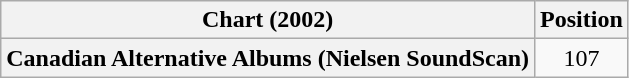<table class="wikitable plainrowheaders">
<tr>
<th scope="col">Chart (2002)</th>
<th scope="col">Position</th>
</tr>
<tr>
<th scope="row">Canadian Alternative Albums (Nielsen SoundScan)</th>
<td align=center>107</td>
</tr>
</table>
